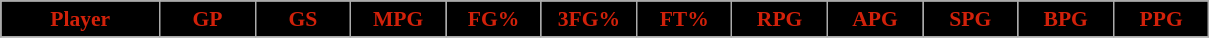<table class="wikitable sortable" style="font-size:90%; text-align:center;">
<tr>
<th style="background:#000000;color:#d1210a;" width="10%">Player</th>
<th style="background:#000000;color:#d1210a;" width="6%">GP</th>
<th style="background:#000000;color:#d1210a;" width="6%">GS</th>
<th style="background:#000000;color:#d1210a;" width="6%">MPG</th>
<th style="background:#000000;color:#d1210a;" width="6%">FG%</th>
<th style="background:#000000;color:#d1210a;" width="6%">3FG%</th>
<th style="background:#000000;color:#d1210a;" width="6%">FT%</th>
<th style="background:#000000;color:#d1210a;" width="6%">RPG</th>
<th style="background:#000000;color:#d1210a;" width="6%">APG</th>
<th style="background:#000000;color:#d1210a;" width="6%">SPG</th>
<th style="background:#000000;color:#d1210a;" width="6%">BPG</th>
<th style="background:#000000;color:#d1210a;" width="6%">PPG</th>
</tr>
<tr>
</tr>
</table>
